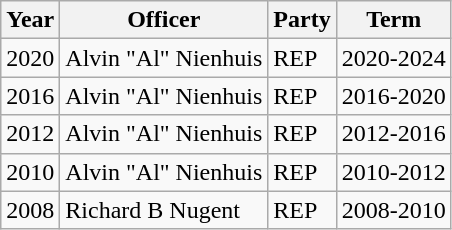<table class="wikitable">
<tr>
<th>Year</th>
<th>Officer</th>
<th>Party</th>
<th>Term</th>
</tr>
<tr>
<td>2020</td>
<td>Alvin "Al" Nienhuis</td>
<td>REP</td>
<td>2020-2024</td>
</tr>
<tr>
<td>2016</td>
<td>Alvin "Al" Nienhuis</td>
<td>REP</td>
<td>2016-2020</td>
</tr>
<tr>
<td>2012</td>
<td>Alvin "Al" Nienhuis</td>
<td>REP</td>
<td>2012-2016</td>
</tr>
<tr>
<td>2010</td>
<td>Alvin "Al" Nienhuis</td>
<td>REP</td>
<td>2010-2012</td>
</tr>
<tr>
<td>2008</td>
<td>Richard B Nugent</td>
<td>REP</td>
<td>2008-2010</td>
</tr>
</table>
